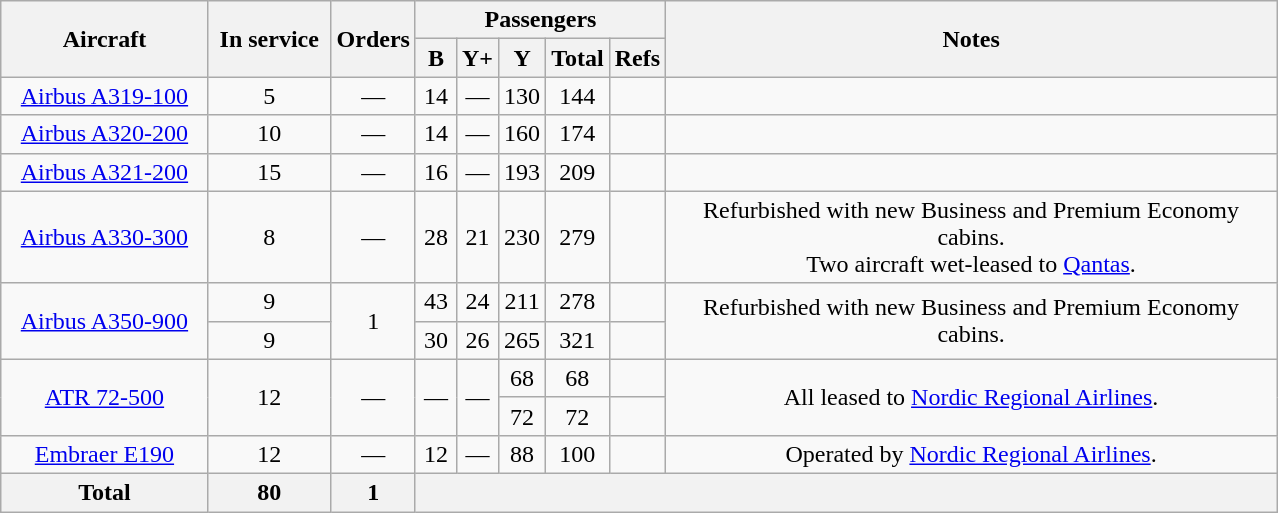<table class="wikitable" style="margin:1em auto; border-collapse:collapse;text-align:center">
<tr>
<th rowspan="2" style="width:130px;">Aircraft</th>
<th rowspan="2" width="75px;">In service</th>
<th rowspan="2">Orders</th>
<th colspan="5">Passengers</th>
<th rowspan="2" style="width:400px;">Notes</th>
</tr>
<tr>
<th style="width:20px;"><abbr>B</abbr></th>
<th style="width:20px;"><abbr>Y+</abbr></th>
<th style="width:20px;"><abbr>Y</abbr></th>
<th style="width:20px;">Total</th>
<th style="width:10px;">Refs</th>
</tr>
<tr>
<td><a href='#'>Airbus A319-100</a></td>
<td>5</td>
<td>—</td>
<td>14</td>
<td>—</td>
<td>130</td>
<td>144</td>
<td></td>
<td></td>
</tr>
<tr>
<td><a href='#'>Airbus A320-200</a></td>
<td>10</td>
<td>—</td>
<td>14</td>
<td>—</td>
<td>160</td>
<td>174</td>
<td></td>
<td></td>
</tr>
<tr>
<td><a href='#'>Airbus A321-200</a></td>
<td>15</td>
<td>—</td>
<td>16</td>
<td>—</td>
<td>193</td>
<td>209</td>
<td></td>
<td></td>
</tr>
<tr>
<td><a href='#'>Airbus A330-300</a></td>
<td>8</td>
<td>—</td>
<td>28</td>
<td>21</td>
<td>230</td>
<td>279</td>
<td></td>
<td>Refurbished with new Business and Premium Economy cabins.<br>Two aircraft wet-leased to <a href='#'>Qantas</a>.</td>
</tr>
<tr>
<td rowspan="2"><a href='#'>Airbus A350-900</a></td>
<td>9</td>
<td rowspan="2">1</td>
<td>43</td>
<td>24</td>
<td>211</td>
<td>278</td>
<td></td>
<td rowspan="2">Refurbished with new Business and Premium Economy cabins.</td>
</tr>
<tr>
<td>9</td>
<td>30</td>
<td>26</td>
<td>265</td>
<td>321</td>
<td></td>
</tr>
<tr>
<td rowspan="2"><a href='#'>ATR 72-500</a></td>
<td rowspan="2">12</td>
<td rowspan="2">—</td>
<td rowspan="2">—</td>
<td rowspan="2">—</td>
<td>68</td>
<td>68</td>
<td></td>
<td rowspan="2">All leased to <a href='#'>Nordic Regional Airlines</a>.</td>
</tr>
<tr>
<td>72</td>
<td>72</td>
<td></td>
</tr>
<tr>
<td><a href='#'>Embraer E190</a></td>
<td>12</td>
<td>—</td>
<td>12</td>
<td>—</td>
<td>88</td>
<td>100</td>
<td></td>
<td>Operated by <a href='#'>Nordic Regional Airlines</a>.</td>
</tr>
<tr>
<th>Total</th>
<th>80</th>
<th>1</th>
<th colspan="6"></th>
</tr>
</table>
